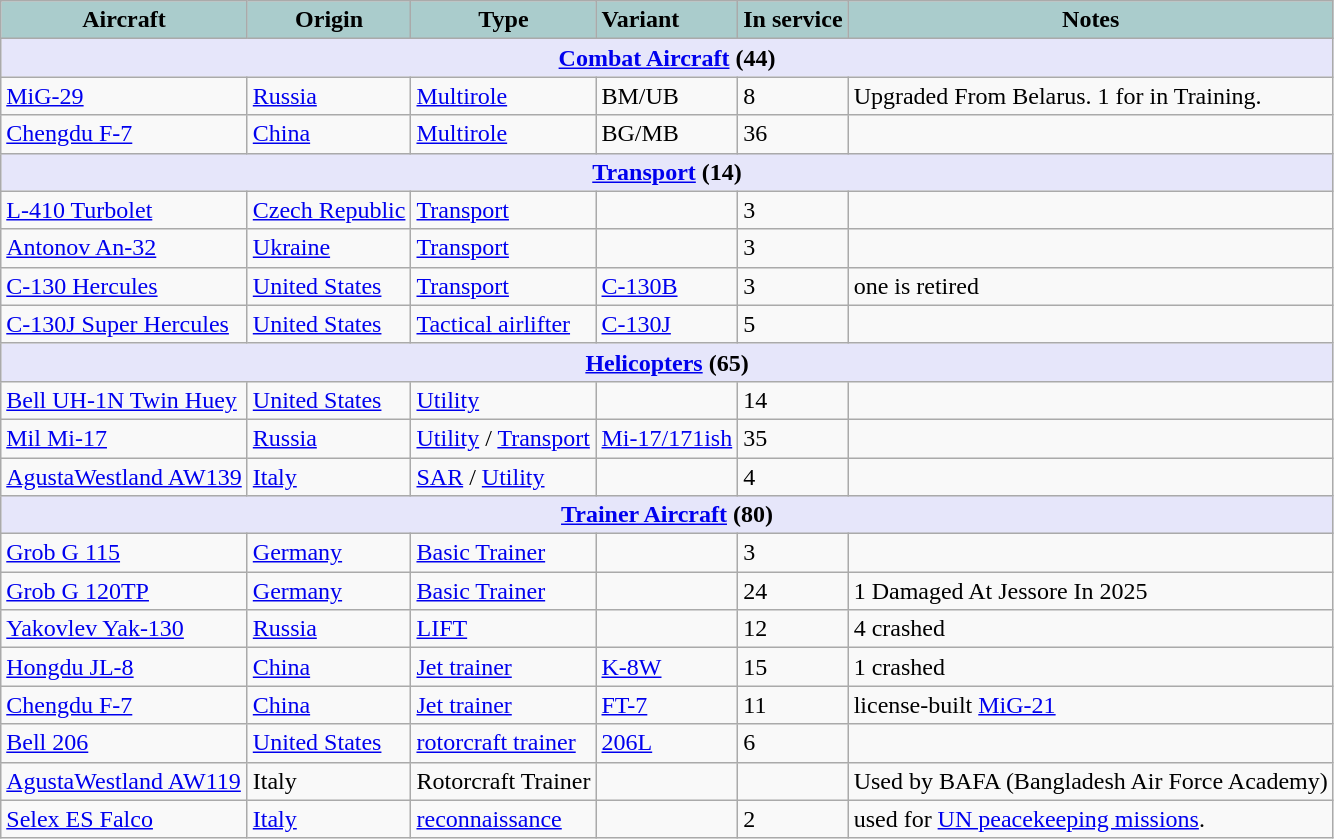<table class="wikitable">
<tr>
<th style="text-align:center; background:#acc;">Aircraft</th>
<th style="text-align: center; background:#acc;">Origin</th>
<th style="text-align:l center; background:#acc;">Type</th>
<th style="text-align:left; background:#acc;">Variant</th>
<th style="text-align:center; background:#acc;">In service</th>
<th style="text-align: center; background:#acc;">Notes</th>
</tr>
<tr>
<th style="align: center; background: lavender;" colspan="6"><a href='#'>Combat Aircraft</a> (44)</th>
</tr>
<tr>
<td><a href='#'>MiG-29</a></td>
<td><a href='#'>Russia</a></td>
<td><a href='#'>Multirole</a></td>
<td>BM/UB</td>
<td>8</td>
<td>Upgraded From Belarus. 1 for in Training.</td>
</tr>
<tr>
<td><a href='#'>Chengdu F-7</a></td>
<td><a href='#'>China</a></td>
<td><a href='#'>Multirole</a></td>
<td>BG/MB</td>
<td>36</td>
<td></td>
</tr>
<tr>
<th style="align: center; background: lavender;" colspan="6"><a href='#'>Transport</a> (14)</th>
</tr>
<tr>
<td><a href='#'>L-410 Turbolet</a></td>
<td><a href='#'>Czech Republic</a></td>
<td><a href='#'>Transport</a></td>
<td></td>
<td>3</td>
<td></td>
</tr>
<tr>
<td><a href='#'>Antonov An-32</a></td>
<td><a href='#'>Ukraine</a></td>
<td><a href='#'>Transport</a></td>
<td></td>
<td>3</td>
<td></td>
</tr>
<tr>
<td><a href='#'>C-130 Hercules</a></td>
<td><a href='#'>United States</a></td>
<td><a href='#'>Transport</a></td>
<td><a href='#'>C-130B</a></td>
<td>3</td>
<td>one is retired</td>
</tr>
<tr>
<td><a href='#'>C-130J Super Hercules</a></td>
<td><a href='#'>United States</a></td>
<td><a href='#'>Tactical airlifter</a></td>
<td><a href='#'>C-130J</a></td>
<td>5</td>
<td></td>
</tr>
<tr>
<th style="align: center; background: lavender;" colspan="6"><a href='#'>Helicopters</a> (65)</th>
</tr>
<tr>
<td><a href='#'>Bell UH-1N Twin Huey</a></td>
<td><a href='#'>United States</a></td>
<td><a href='#'>Utility</a></td>
<td></td>
<td>14</td>
<td></td>
</tr>
<tr>
<td><a href='#'>Mil Mi-17</a></td>
<td><a href='#'>Russia</a></td>
<td><a href='#'>Utility</a> / <a href='#'>Transport</a></td>
<td><a href='#'>Mi-17/171ish</a></td>
<td>35</td>
<td></td>
</tr>
<tr>
<td><a href='#'>AgustaWestland AW139</a></td>
<td><a href='#'>Italy</a></td>
<td><a href='#'>SAR</a> / <a href='#'>Utility</a></td>
<td></td>
<td>4</td>
<td></td>
</tr>
<tr>
<th style="align: center; background: lavender;" colspan="6"><a href='#'>Trainer Aircraft</a> (80)</th>
</tr>
<tr>
<td><a href='#'>Grob G 115</a></td>
<td><a href='#'>Germany</a></td>
<td><a href='#'>Basic Trainer</a></td>
<td></td>
<td>3</td>
<td></td>
</tr>
<tr>
<td><a href='#'>Grob G 120TP</a></td>
<td><a href='#'>Germany</a></td>
<td><a href='#'>Basic Trainer</a></td>
<td></td>
<td>24</td>
<td>1 Damaged At Jessore In 2025</td>
</tr>
<tr>
<td><a href='#'>Yakovlev Yak-130</a></td>
<td><a href='#'>Russia</a></td>
<td><a href='#'>LIFT</a></td>
<td></td>
<td>12</td>
<td>4 crashed</td>
</tr>
<tr>
<td><a href='#'>Hongdu JL-8</a></td>
<td><a href='#'>China</a></td>
<td><a href='#'>Jet trainer</a></td>
<td><a href='#'>K-8W</a></td>
<td>15</td>
<td>1 crashed</td>
</tr>
<tr>
<td><a href='#'>Chengdu F-7</a></td>
<td><a href='#'>China</a></td>
<td><a href='#'>Jet trainer</a></td>
<td><a href='#'>FT-7</a></td>
<td>11</td>
<td>license-built <a href='#'>MiG-21</a></td>
</tr>
<tr>
<td><a href='#'>Bell 206</a></td>
<td><a href='#'>United States</a></td>
<td><a href='#'>rotorcraft trainer</a></td>
<td><a href='#'>206L</a></td>
<td>6</td>
<td></td>
</tr>
<tr>
<td><a href='#'>AgustaWestland AW119</a></td>
<td>Italy</td>
<td>Rotorcraft Trainer</td>
<td></td>
<td></td>
<td>Used by BAFA (Bangladesh Air Force Academy)</td>
</tr>
<tr>
<td><a href='#'>Selex ES Falco</a></td>
<td><a href='#'>Italy</a></td>
<td><a href='#'>reconnaissance</a></td>
<td></td>
<td>2</td>
<td>used for <a href='#'>UN peacekeeping missions</a>.</td>
</tr>
</table>
